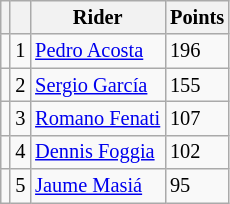<table class="wikitable" style="font-size: 85%;">
<tr>
<th></th>
<th></th>
<th>Rider</th>
<th>Points</th>
</tr>
<tr>
<td></td>
<td align=center>1</td>
<td> <a href='#'>Pedro Acosta</a></td>
<td align=left>196</td>
</tr>
<tr>
<td></td>
<td align=center>2</td>
<td> <a href='#'>Sergio García</a></td>
<td align=left>155</td>
</tr>
<tr>
<td></td>
<td align=center>3</td>
<td> <a href='#'>Romano Fenati</a></td>
<td align=left>107</td>
</tr>
<tr>
<td></td>
<td align=center>4</td>
<td> <a href='#'>Dennis Foggia</a></td>
<td align=left>102</td>
</tr>
<tr>
<td></td>
<td align=center>5</td>
<td> <a href='#'>Jaume Masiá</a></td>
<td align=left>95</td>
</tr>
</table>
